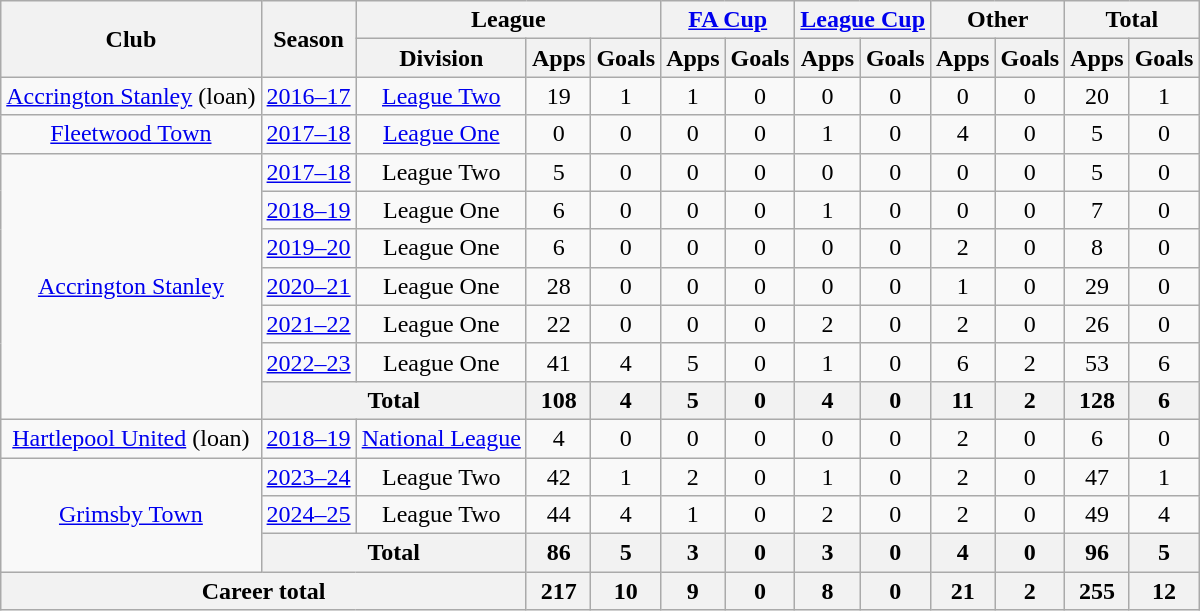<table class="wikitable" style="text-align:center">
<tr>
<th rowspan="2">Club</th>
<th rowspan="2">Season</th>
<th colspan="3">League</th>
<th colspan="2"><a href='#'>FA Cup</a></th>
<th colspan="2"><a href='#'>League Cup</a></th>
<th colspan="2">Other</th>
<th colspan="2">Total</th>
</tr>
<tr>
<th>Division</th>
<th>Apps</th>
<th>Goals</th>
<th>Apps</th>
<th>Goals</th>
<th>Apps</th>
<th>Goals</th>
<th>Apps</th>
<th>Goals</th>
<th>Apps</th>
<th>Goals</th>
</tr>
<tr>
<td><a href='#'>Accrington Stanley</a> (loan)</td>
<td><a href='#'>2016–17</a></td>
<td><a href='#'>League Two</a></td>
<td>19</td>
<td>1</td>
<td>1</td>
<td>0</td>
<td>0</td>
<td>0</td>
<td>0</td>
<td>0</td>
<td>20</td>
<td>1</td>
</tr>
<tr>
<td><a href='#'>Fleetwood Town</a></td>
<td><a href='#'>2017–18</a></td>
<td><a href='#'>League One</a></td>
<td>0</td>
<td>0</td>
<td>0</td>
<td>0</td>
<td>1</td>
<td>0</td>
<td>4</td>
<td>0</td>
<td>5</td>
<td>0</td>
</tr>
<tr>
<td rowspan=7><a href='#'>Accrington Stanley</a></td>
<td><a href='#'>2017–18</a></td>
<td>League Two</td>
<td>5</td>
<td>0</td>
<td>0</td>
<td>0</td>
<td>0</td>
<td>0</td>
<td>0</td>
<td>0</td>
<td>5</td>
<td>0</td>
</tr>
<tr>
<td><a href='#'>2018–19</a></td>
<td>League One</td>
<td>6</td>
<td>0</td>
<td>0</td>
<td>0</td>
<td>1</td>
<td>0</td>
<td>0</td>
<td>0</td>
<td>7</td>
<td>0</td>
</tr>
<tr>
<td><a href='#'>2019–20</a></td>
<td>League One</td>
<td>6</td>
<td>0</td>
<td>0</td>
<td>0</td>
<td>0</td>
<td>0</td>
<td>2</td>
<td>0</td>
<td>8</td>
<td>0</td>
</tr>
<tr>
<td><a href='#'>2020–21</a></td>
<td>League One</td>
<td>28</td>
<td>0</td>
<td>0</td>
<td>0</td>
<td>0</td>
<td>0</td>
<td>1</td>
<td>0</td>
<td>29</td>
<td>0</td>
</tr>
<tr>
<td><a href='#'>2021–22</a></td>
<td>League One</td>
<td>22</td>
<td>0</td>
<td>0</td>
<td>0</td>
<td>2</td>
<td>0</td>
<td>2</td>
<td>0</td>
<td>26</td>
<td>0</td>
</tr>
<tr>
<td><a href='#'>2022–23</a></td>
<td>League One</td>
<td>41</td>
<td>4</td>
<td>5</td>
<td>0</td>
<td>1</td>
<td>0</td>
<td>6</td>
<td>2</td>
<td>53</td>
<td>6</td>
</tr>
<tr>
<th colspan="2">Total</th>
<th>108</th>
<th>4</th>
<th>5</th>
<th>0</th>
<th>4</th>
<th>0</th>
<th>11</th>
<th>2</th>
<th>128</th>
<th>6</th>
</tr>
<tr>
<td><a href='#'>Hartlepool United</a> (loan)</td>
<td><a href='#'>2018–19</a></td>
<td><a href='#'>National League</a></td>
<td>4</td>
<td>0</td>
<td>0</td>
<td>0</td>
<td>0</td>
<td>0</td>
<td>2</td>
<td>0</td>
<td>6</td>
<td>0</td>
</tr>
<tr>
<td rowspan="3"><a href='#'>Grimsby Town</a></td>
<td><a href='#'>2023–24</a></td>
<td>League Two</td>
<td>42</td>
<td>1</td>
<td>2</td>
<td>0</td>
<td>1</td>
<td>0</td>
<td>2</td>
<td>0</td>
<td>47</td>
<td>1</td>
</tr>
<tr>
<td><a href='#'>2024–25</a></td>
<td>League Two</td>
<td>44</td>
<td>4</td>
<td>1</td>
<td>0</td>
<td>2</td>
<td>0</td>
<td>2</td>
<td>0</td>
<td>49</td>
<td>4</td>
</tr>
<tr>
<th colspan="2">Total</th>
<th>86</th>
<th>5</th>
<th>3</th>
<th>0</th>
<th>3</th>
<th>0</th>
<th>4</th>
<th>0</th>
<th>96</th>
<th>5</th>
</tr>
<tr>
<th colspan="3">Career total</th>
<th>217</th>
<th>10</th>
<th>9</th>
<th>0</th>
<th>8</th>
<th>0</th>
<th>21</th>
<th>2</th>
<th>255</th>
<th>12</th>
</tr>
</table>
